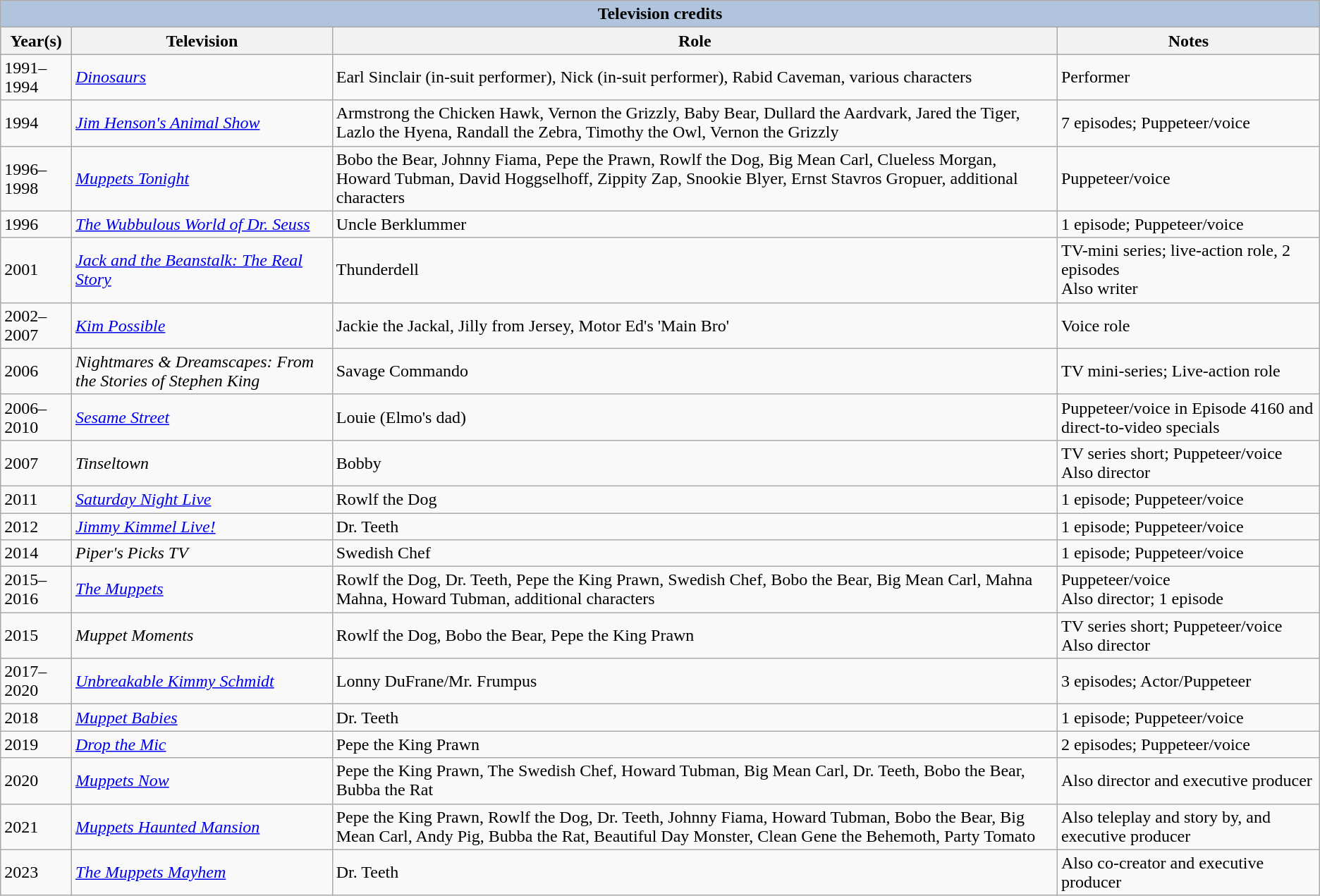<table class="wikitable">
<tr style="background:#ccc; text-align:center;">
<th colspan="4" style="background: LightSteelBlue;">Television credits</th>
</tr>
<tr style="background:#ccc; text-align:center;">
<th>Year(s)</th>
<th>Television</th>
<th>Role</th>
<th>Notes</th>
</tr>
<tr>
<td>1991–1994</td>
<td><em><a href='#'>Dinosaurs</a></em></td>
<td>Earl Sinclair (in-suit performer), Nick (in-suit performer), Rabid Caveman, various characters</td>
<td>Performer</td>
</tr>
<tr>
<td>1994</td>
<td><em><a href='#'>Jim Henson's Animal Show</a></em></td>
<td>Armstrong the Chicken Hawk, Vernon the Grizzly, Baby Bear, Dullard the Aardvark, Jared the Tiger, Lazlo the Hyena, Randall the Zebra, Timothy the Owl, Vernon the Grizzly</td>
<td>7 episodes; Puppeteer/voice</td>
</tr>
<tr>
<td>1996–1998</td>
<td><em><a href='#'>Muppets Tonight</a></em></td>
<td>Bobo the Bear, Johnny Fiama, Pepe the Prawn, Rowlf the Dog, Big Mean Carl, Clueless Morgan, Howard Tubman, David Hoggselhoff, Zippity Zap, Snookie Blyer, Ernst Stavros Gropuer, additional characters</td>
<td>Puppeteer/voice</td>
</tr>
<tr>
<td>1996</td>
<td><em><a href='#'>The Wubbulous World of Dr. Seuss</a></em></td>
<td>Uncle Berklummer</td>
<td>1 episode; Puppeteer/voice</td>
</tr>
<tr>
<td>2001</td>
<td><em><a href='#'>Jack and the Beanstalk: The Real Story</a></em></td>
<td>Thunderdell</td>
<td>TV-mini series; live-action role, 2 episodes<br>Also writer</td>
</tr>
<tr>
<td>2002–2007</td>
<td><em><a href='#'>Kim Possible</a></em></td>
<td>Jackie the Jackal, Jilly from Jersey, Motor Ed's 'Main Bro'</td>
<td>Voice role</td>
</tr>
<tr>
<td>2006</td>
<td><em>Nightmares & Dreamscapes: From the Stories of Stephen King</em></td>
<td>Savage Commando</td>
<td>TV mini-series; Live-action role</td>
</tr>
<tr>
<td>2006–2010</td>
<td><em><a href='#'>Sesame Street</a></em></td>
<td>Louie (Elmo's dad)</td>
<td>Puppeteer/voice in Episode 4160 and direct-to-video specials</td>
</tr>
<tr>
<td>2007</td>
<td><em>Tinseltown</em></td>
<td>Bobby</td>
<td>TV series short; Puppeteer/voice<br>Also director</td>
</tr>
<tr>
<td>2011</td>
<td><em><a href='#'>Saturday Night Live</a></em></td>
<td>Rowlf the Dog</td>
<td>1 episode; Puppeteer/voice</td>
</tr>
<tr>
<td>2012</td>
<td><em><a href='#'>Jimmy Kimmel Live!</a></em></td>
<td>Dr. Teeth</td>
<td>1 episode; Puppeteer/voice</td>
</tr>
<tr>
<td>2014</td>
<td><em>Piper's Picks TV</em></td>
<td>Swedish Chef</td>
<td>1 episode; Puppeteer/voice</td>
</tr>
<tr>
<td>2015–2016</td>
<td><em><a href='#'>The Muppets</a></em></td>
<td>Rowlf the Dog, Dr. Teeth, Pepe the King Prawn, Swedish Chef, Bobo the Bear, Big Mean Carl, Mahna Mahna, Howard Tubman, additional characters</td>
<td>Puppeteer/voice<br>Also director; 1 episode</td>
</tr>
<tr>
<td>2015</td>
<td><em>Muppet Moments</em></td>
<td>Rowlf the Dog, Bobo the Bear, Pepe the King Prawn</td>
<td>TV series short; Puppeteer/voice<br>Also director</td>
</tr>
<tr>
<td>2017–2020</td>
<td><em><a href='#'>Unbreakable Kimmy Schmidt</a></em></td>
<td>Lonny DuFrane/Mr. Frumpus</td>
<td>3 episodes; Actor/Puppeteer</td>
</tr>
<tr>
<td>2018</td>
<td><em><a href='#'>Muppet Babies</a></em></td>
<td>Dr. Teeth</td>
<td>1 episode; Puppeteer/voice</td>
</tr>
<tr>
<td>2019</td>
<td><em><a href='#'>Drop the Mic</a></em></td>
<td>Pepe the King Prawn</td>
<td>2 episodes; Puppeteer/voice</td>
</tr>
<tr>
<td>2020</td>
<td><em><a href='#'>Muppets Now</a></em></td>
<td>Pepe the King Prawn, The Swedish Chef, Howard Tubman, Big Mean Carl, Dr. Teeth, Bobo the Bear, Bubba the Rat</td>
<td>Also director and executive producer</td>
</tr>
<tr>
<td>2021</td>
<td><em><a href='#'>Muppets Haunted Mansion</a></em></td>
<td>Pepe the King Prawn, Rowlf the Dog, Dr. Teeth, Johnny Fiama, Howard Tubman, Bobo the Bear, Big Mean Carl, Andy Pig, Bubba the Rat, Beautiful Day Monster, Clean Gene the Behemoth, Party Tomato</td>
<td>Also teleplay and story by, and executive producer</td>
</tr>
<tr>
<td>2023</td>
<td><em><a href='#'>The Muppets Mayhem</a></em></td>
<td>Dr. Teeth</td>
<td>Also co-creator and executive producer</td>
</tr>
</table>
